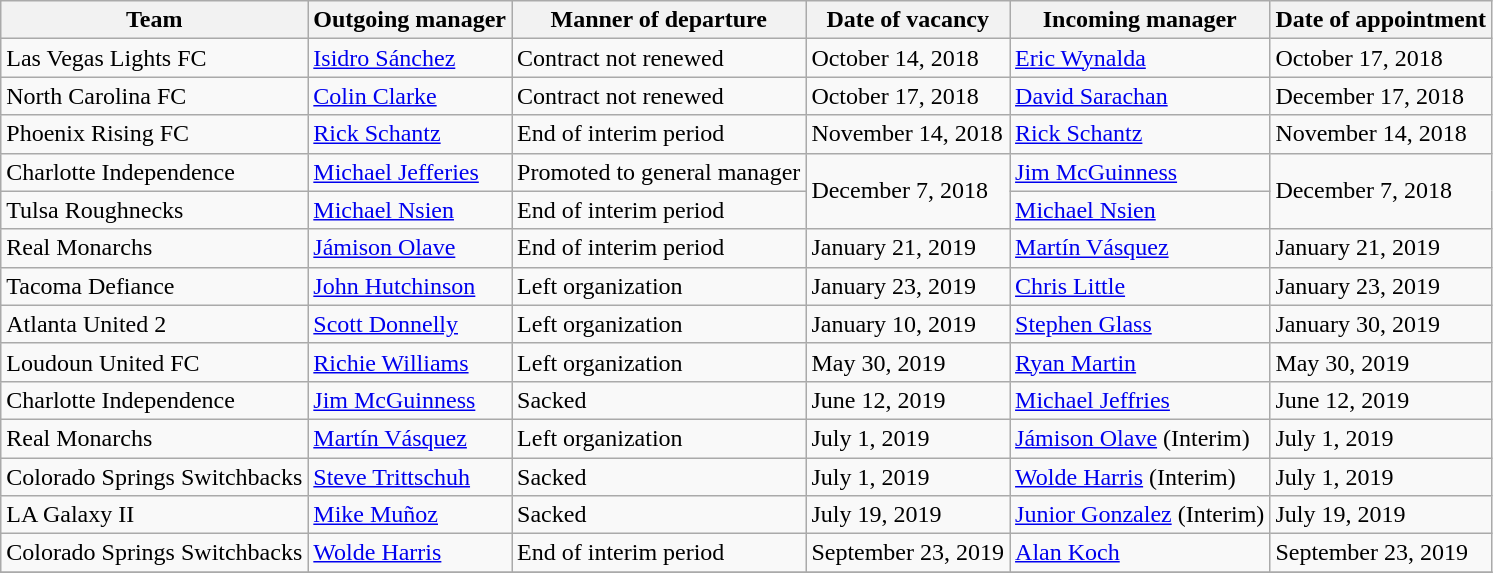<table class="wikitable sortable">
<tr>
<th>Team</th>
<th>Outgoing manager</th>
<th>Manner of departure</th>
<th>Date of vacancy</th>
<th>Incoming manager</th>
<th>Date of appointment</th>
</tr>
<tr>
<td>Las Vegas Lights FC</td>
<td><a href='#'>Isidro Sánchez</a></td>
<td>Contract not renewed</td>
<td>October 14, 2018</td>
<td> <a href='#'>Eric Wynalda</a></td>
<td>October 17, 2018</td>
</tr>
<tr>
<td>North Carolina FC</td>
<td> <a href='#'>Colin Clarke</a></td>
<td>Contract not renewed</td>
<td>October 17, 2018</td>
<td> <a href='#'>David Sarachan</a></td>
<td>December 17, 2018</td>
</tr>
<tr>
<td>Phoenix Rising FC</td>
<td> <a href='#'>Rick Schantz</a></td>
<td>End of interim period</td>
<td>November 14, 2018</td>
<td> <a href='#'>Rick Schantz</a></td>
<td>November 14, 2018</td>
</tr>
<tr>
<td>Charlotte Independence</td>
<td> <a href='#'>Michael Jefferies</a></td>
<td>Promoted to general manager</td>
<td rowspan=2>December 7, 2018</td>
<td> <a href='#'>Jim McGuinness</a></td>
<td rowspan=2>December 7, 2018</td>
</tr>
<tr>
<td>Tulsa Roughnecks</td>
<td> <a href='#'>Michael Nsien</a></td>
<td>End of interim period</td>
<td> <a href='#'>Michael Nsien</a></td>
</tr>
<tr>
<td>Real Monarchs</td>
<td> <a href='#'>Jámison Olave</a></td>
<td>End of interim period</td>
<td>January 21, 2019</td>
<td> <a href='#'>Martín Vásquez</a></td>
<td>January 21, 2019</td>
</tr>
<tr>
<td>Tacoma Defiance</td>
<td><a href='#'>John Hutchinson</a></td>
<td>Left organization</td>
<td>January 23, 2019</td>
<td> <a href='#'>Chris Little</a></td>
<td>January 23, 2019</td>
</tr>
<tr>
<td>Atlanta United 2</td>
<td> <a href='#'>Scott Donnelly</a></td>
<td>Left organization</td>
<td>January 10, 2019</td>
<td> <a href='#'>Stephen Glass</a></td>
<td>January 30, 2019</td>
</tr>
<tr>
<td>Loudoun United FC</td>
<td> <a href='#'>Richie Williams</a></td>
<td>Left organization</td>
<td>May 30, 2019</td>
<td> <a href='#'>Ryan Martin</a></td>
<td>May 30, 2019</td>
</tr>
<tr>
<td>Charlotte Independence</td>
<td> <a href='#'>Jim McGuinness</a></td>
<td>Sacked</td>
<td>June 12, 2019</td>
<td> <a href='#'>Michael Jeffries</a></td>
<td>June 12, 2019</td>
</tr>
<tr>
<td>Real Monarchs</td>
<td> <a href='#'>Martín Vásquez</a></td>
<td>Left organization</td>
<td>July 1, 2019</td>
<td> <a href='#'>Jámison Olave</a> (Interim)</td>
<td>July 1, 2019</td>
</tr>
<tr>
<td>Colorado Springs Switchbacks</td>
<td> <a href='#'>Steve Trittschuh</a></td>
<td>Sacked</td>
<td>July 1, 2019</td>
<td> <a href='#'>Wolde Harris</a> (Interim)</td>
<td>July 1, 2019</td>
</tr>
<tr>
<td>LA Galaxy II</td>
<td> <a href='#'>Mike Muñoz</a></td>
<td>Sacked</td>
<td>July 19, 2019</td>
<td> <a href='#'>Junior Gonzalez</a> (Interim)</td>
<td>July 19, 2019</td>
</tr>
<tr>
<td>Colorado Springs Switchbacks</td>
<td> <a href='#'>Wolde Harris</a></td>
<td>End of interim period</td>
<td>September 23, 2019</td>
<td> <a href='#'>Alan Koch</a></td>
<td>September 23, 2019</td>
</tr>
<tr>
</tr>
</table>
